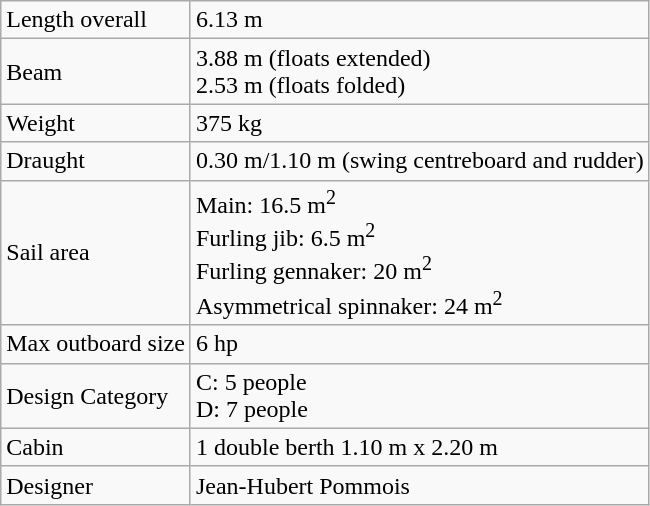<table class="wikitable">
<tr>
<td>Length overall</td>
<td>6.13 m</td>
</tr>
<tr>
<td>Beam</td>
<td>3.88 m (floats extended)<br>2.53 m (floats folded)</td>
</tr>
<tr>
<td>Weight</td>
<td>375 kg</td>
</tr>
<tr>
<td>Draught</td>
<td>0.30 m/1.10 m (swing centreboard and rudder)</td>
</tr>
<tr>
<td>Sail area</td>
<td>Main: 16.5 m<sup>2</sup><br>Furling jib: 6.5 m<sup>2</sup><br>Furling gennaker: 20 m<sup>2</sup><br>Asymmetrical spinnaker: 24 m<sup>2</sup></td>
</tr>
<tr>
<td>Max outboard size</td>
<td>6 hp</td>
</tr>
<tr>
<td>Design Category</td>
<td>C: 5 people<br>D: 7 people</td>
</tr>
<tr>
<td>Cabin</td>
<td>1 double berth 1.10 m x 2.20 m</td>
</tr>
<tr>
<td>Designer</td>
<td>Jean-Hubert Pommois</td>
</tr>
</table>
